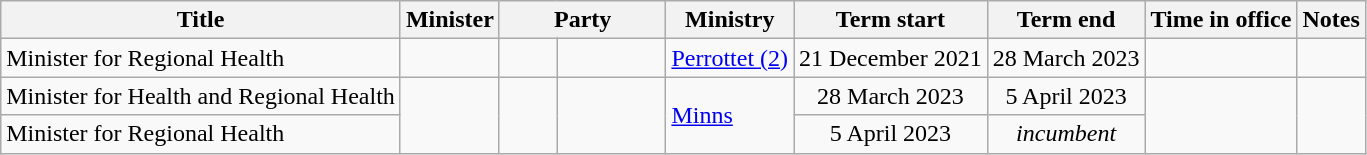<table class="wikitable sortable">
<tr>
<th>Title</th>
<th>Minister</th>
<th colspan=2>Party</th>
<th>Ministry</th>
<th>Term start</th>
<th>Term end</th>
<th>Time in office</th>
<th class="unsortable">Notes</th>
</tr>
<tr>
<td>Minister for Regional Health</td>
<td></td>
<td> </td>
<td width=8%></td>
<td><a href='#'>Perrottet (2)</a></td>
<td align=center>21 December 2021</td>
<td align=center>28 March 2023</td>
<td align=right></td>
<td></td>
</tr>
<tr>
<td>Minister for Health and Regional Health</td>
<td rowspan=2></td>
<td rowspan=2 > </td>
<td width=8% rowspan=2></td>
<td rowspan=2><a href='#'>Minns</a></td>
<td align=center>28 March 2023</td>
<td align=center>5 April 2023</td>
<td align=right rowspan=2></td>
<td rowspan=2></td>
</tr>
<tr>
<td>Minister for Regional Health</td>
<td align=center>5 April 2023</td>
<td align=center><em>incumbent</em></td>
</tr>
</table>
